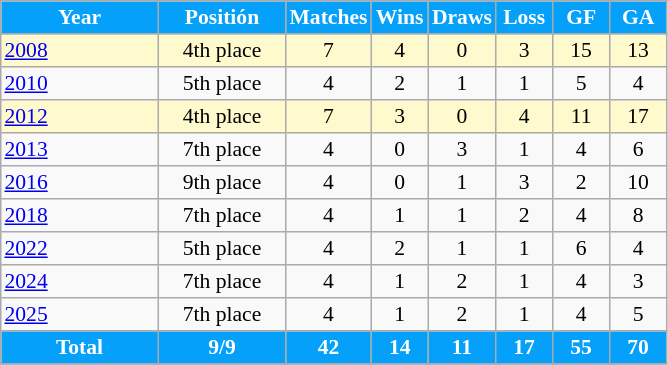<table align=border border=1 cellpadding="2" cellspacing="0" style="background: #f9f9f9; border: 1px #aaa solid; border-collapse: collapse; font-size: 90%; text-align: center;">
<tr bgcolor=#04a0fa style="color:white">
<th width="100">Year</th>
<th width="80">Positión</th>
<th width="33">Matches</th>
<th width="33">Wins</th>
<th width="33">Draws</th>
<th width="33">Loss</th>
<th width="33">GF</th>
<th width="33">GA</th>
</tr>
<tr bgcolor=LemonChiffon>
<td align=left> <a href='#'>2008</a></td>
<td>4th place</td>
<td>7</td>
<td>4</td>
<td>0</td>
<td>3</td>
<td>15</td>
<td>13</td>
</tr>
<tr>
<td align=left> <a href='#'>2010</a></td>
<td>5th place</td>
<td>4</td>
<td>2</td>
<td>1</td>
<td>1</td>
<td>5</td>
<td>4</td>
</tr>
<tr bgcolor=LemonChiffon>
<td align=left> <a href='#'>2012</a></td>
<td>4th place</td>
<td>7</td>
<td>3</td>
<td>0</td>
<td>4</td>
<td>11</td>
<td>17</td>
</tr>
<tr>
<td align=left> <a href='#'>2013</a></td>
<td>7th place</td>
<td>4</td>
<td>0</td>
<td>3</td>
<td>1</td>
<td>4</td>
<td>6</td>
</tr>
<tr>
<td align=left> <a href='#'>2016</a></td>
<td>9th place</td>
<td>4</td>
<td>0</td>
<td>1</td>
<td>3</td>
<td>2</td>
<td>10</td>
</tr>
<tr>
<td align=left> <a href='#'>2018</a></td>
<td>7th place</td>
<td>4</td>
<td>1</td>
<td>1</td>
<td>2</td>
<td>4</td>
<td>8</td>
</tr>
<tr>
<td align=left> <a href='#'>2022</a></td>
<td>5th place</td>
<td>4</td>
<td>2</td>
<td>1</td>
<td>1</td>
<td>6</td>
<td>4</td>
</tr>
<tr>
<td align=left> <a href='#'>2024</a></td>
<td>7th place</td>
<td>4</td>
<td>1</td>
<td>2</td>
<td>1</td>
<td>4</td>
<td>3</td>
</tr>
<tr>
<td align=left> <a href='#'>2025</a></td>
<td>7th place</td>
<td>4</td>
<td>1</td>
<td>2</td>
<td>1</td>
<td>4</td>
<td>5</td>
</tr>
<tr bgcolor=#04a0fa style="color:white">
<td><strong>Total</strong></td>
<td><strong>9/9</strong></td>
<td><strong>42</strong></td>
<td><strong>14</strong></td>
<td><strong>11</strong></td>
<td><strong>17</strong></td>
<td><strong>55</strong></td>
<td><strong>70</strong></td>
</tr>
</table>
